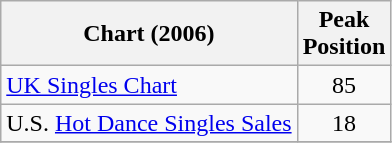<table class="wikitable sortable">
<tr>
<th align="left">Chart (2006)</th>
<th align="left">Peak<br>Position</th>
</tr>
<tr>
<td align="left"><a href='#'>UK Singles Chart</a></td>
<td align="center">85</td>
</tr>
<tr>
<td align="left">U.S. <a href='#'>Hot Dance Singles Sales</a></td>
<td align="center">18</td>
</tr>
<tr>
</tr>
</table>
